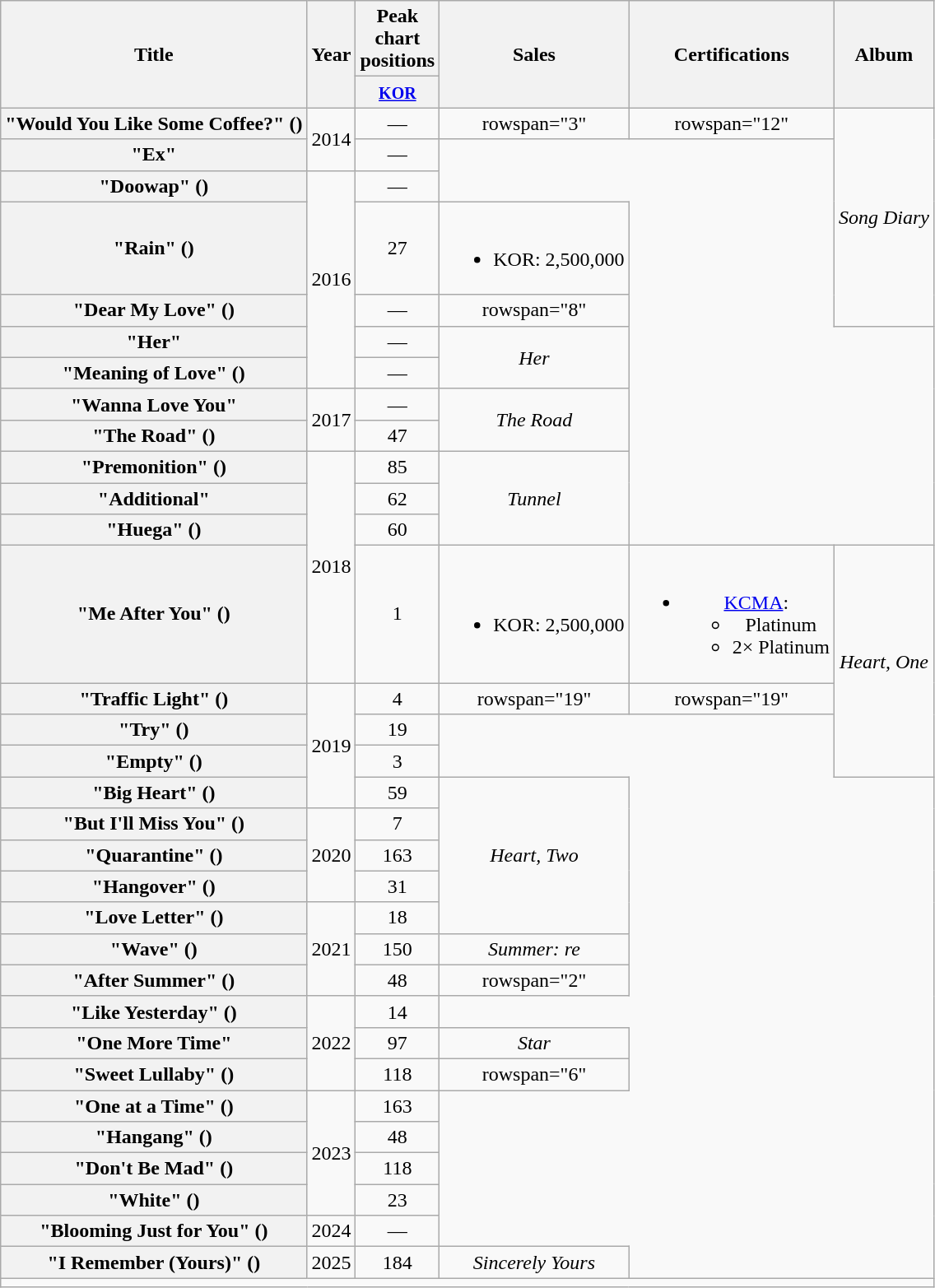<table class="wikitable plainrowheaders" style="text-align:center;">
<tr>
<th scope="col" rowspan="2">Title</th>
<th scope="col" rowspan="2">Year</th>
<th scope="col" colspan="1">Peak<br>chart<br>positions</th>
<th scope="col" rowspan="2">Sales</th>
<th scope="col" rowspan="2">Certifications</th>
<th scope="col" rowspan="2">Album</th>
</tr>
<tr>
<th><small><a href='#'>KOR</a><br></small></th>
</tr>
<tr>
<th scope="row">"Would You Like Some Coffee?" ()</th>
<td rowspan="2">2014</td>
<td>—</td>
<td>rowspan="3" </td>
<td>rowspan="12" </td>
<td rowspan="5"><em>Song Diary</em></td>
</tr>
<tr>
<th scope="row">"Ex"</th>
<td>—</td>
</tr>
<tr>
<th scope="row">"Doowap" ()</th>
<td rowspan="5">2016</td>
<td>—</td>
</tr>
<tr>
<th scope="row">"Rain" ()</th>
<td>27</td>
<td><br><ul><li>KOR: 2,500,000</li></ul></td>
</tr>
<tr>
<th scope="row">"Dear My Love" ()</th>
<td>—</td>
<td>rowspan="8" </td>
</tr>
<tr>
<th scope="row">"Her"</th>
<td>—</td>
<td rowspan="2"><em>Her</em></td>
</tr>
<tr>
<th scope="row">"Meaning of Love" ()</th>
<td>—</td>
</tr>
<tr>
<th scope="row">"Wanna Love You"</th>
<td rowspan="2">2017</td>
<td>—</td>
<td rowspan="2"><em>The Road</em></td>
</tr>
<tr>
<th scope="row">"The Road" ()</th>
<td>47</td>
</tr>
<tr>
<th scope="row">"Premonition" ()</th>
<td rowspan="4">2018</td>
<td>85</td>
<td rowspan="3"><em>Tunnel</em></td>
</tr>
<tr>
<th scope="row">"Additional"</th>
<td>62</td>
</tr>
<tr>
<th scope="row">"Huega" ()</th>
<td>60</td>
</tr>
<tr>
<th scope="row">"Me After You" ()</th>
<td>1</td>
<td><br><ul><li>KOR: 2,500,000</li></ul></td>
<td><br><ul><li><a href='#'>KCMA</a>:<ul><li>Platinum </li><li>2× Platinum </li></ul></li></ul></td>
<td rowspan="4"><em>Heart, One</em></td>
</tr>
<tr>
<th scope="row">"Traffic Light" ()</th>
<td rowspan="4">2019</td>
<td>4</td>
<td>rowspan="19" </td>
<td>rowspan="19" </td>
</tr>
<tr>
<th scope="row">"Try" ()</th>
<td>19</td>
</tr>
<tr>
<th scope="row">"Empty" ()</th>
<td>3</td>
</tr>
<tr>
<th scope="row">"Big Heart" ()</th>
<td>59</td>
<td rowspan="5"><em>Heart, Two</em></td>
</tr>
<tr>
<th scope="row">"But I'll Miss You" ()</th>
<td rowspan="3">2020</td>
<td>7</td>
</tr>
<tr>
<th scope="row">"Quarantine" ()</th>
<td>163</td>
</tr>
<tr>
<th scope="row">"Hangover" ()</th>
<td>31</td>
</tr>
<tr>
<th scope="row">"Love Letter" ()</th>
<td rowspan="3">2021</td>
<td>18</td>
</tr>
<tr>
<th scope="row">"Wave" ()</th>
<td>150</td>
<td><em>Summer: re</em></td>
</tr>
<tr>
<th scope="row">"After Summer" ()</th>
<td>48</td>
<td>rowspan="2" </td>
</tr>
<tr>
<th scope="row">"Like Yesterday" ()</th>
<td rowspan="3">2022</td>
<td>14</td>
</tr>
<tr>
<th scope="row">"One More Time"</th>
<td>97</td>
<td><em>Star</em></td>
</tr>
<tr>
<th scope="row">"Sweet Lullaby" ()</th>
<td>118</td>
<td>rowspan="6" </td>
</tr>
<tr>
<th scope="row">"One at a Time" ()</th>
<td rowspan="4">2023</td>
<td>163</td>
</tr>
<tr>
<th scope="row">"Hangang" ()<br></th>
<td>48</td>
</tr>
<tr>
<th scope="row">"Don't Be Mad" ()</th>
<td>118</td>
</tr>
<tr>
<th scope="row">"White" ()</th>
<td>23</td>
</tr>
<tr>
<th scope="row">"Blooming Just for You" ()<br></th>
<td>2024</td>
<td>—</td>
</tr>
<tr>
<th scope="row">"I Remember (Yours)" ()</th>
<td>2025</td>
<td>184</td>
<td><em>Sincerely Yours</em></td>
</tr>
<tr>
<td colspan="6"></td>
</tr>
</table>
